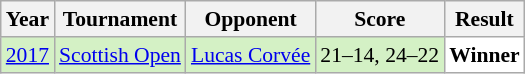<table class="sortable wikitable" style="font-size: 90%;">
<tr>
<th>Year</th>
<th>Tournament</th>
<th>Opponent</th>
<th>Score</th>
<th>Result</th>
</tr>
<tr style="background:#D4F1C5">
<td align="center"><a href='#'>2017</a></td>
<td align="left"><a href='#'>Scottish Open</a></td>
<td align="left"> <a href='#'>Lucas Corvée</a></td>
<td align="left">21–14, 24–22</td>
<td style="text-align:left; background:white"> <strong>Winner</strong></td>
</tr>
</table>
